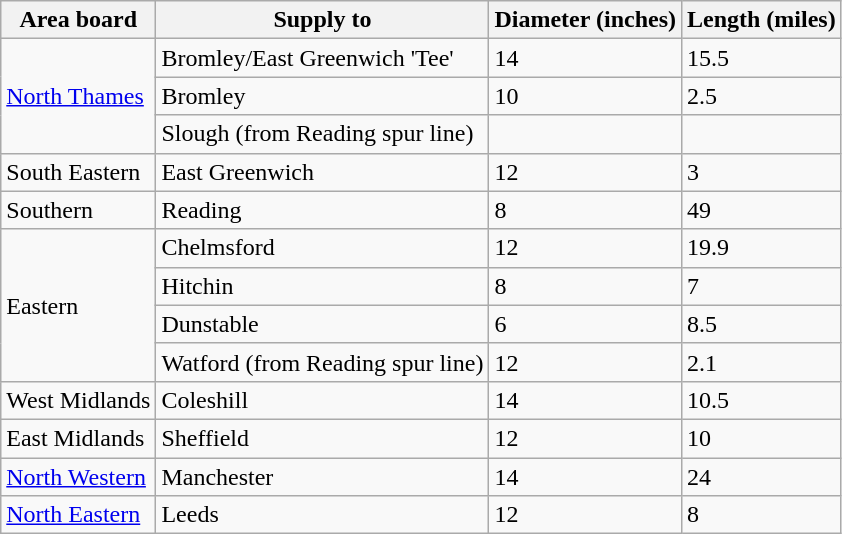<table class="wikitable">
<tr>
<th>Area board</th>
<th>Supply to</th>
<th>Diameter (inches)</th>
<th>Length (miles)</th>
</tr>
<tr>
<td rowspan="3"><a href='#'>North Thames</a></td>
<td>Bromley/East Greenwich 'Tee'</td>
<td>14</td>
<td>15.5</td>
</tr>
<tr>
<td>Bromley</td>
<td>10</td>
<td>2.5</td>
</tr>
<tr>
<td>Slough (from Reading spur line)</td>
<td></td>
<td></td>
</tr>
<tr>
<td>South Eastern</td>
<td>East Greenwich</td>
<td>12</td>
<td>3</td>
</tr>
<tr>
<td>Southern</td>
<td>Reading</td>
<td>8</td>
<td>49</td>
</tr>
<tr>
<td rowspan="4">Eastern</td>
<td>Chelmsford</td>
<td>12</td>
<td>19.9</td>
</tr>
<tr>
<td>Hitchin</td>
<td>8</td>
<td>7</td>
</tr>
<tr>
<td>Dunstable</td>
<td>6</td>
<td>8.5</td>
</tr>
<tr>
<td>Watford (from Reading spur line)</td>
<td>12</td>
<td>2.1</td>
</tr>
<tr>
<td>West Midlands</td>
<td>Coleshill</td>
<td>14</td>
<td>10.5</td>
</tr>
<tr>
<td>East Midlands</td>
<td>Sheffield</td>
<td>12</td>
<td>10</td>
</tr>
<tr>
<td><a href='#'>North Western</a></td>
<td>Manchester</td>
<td>14</td>
<td>24</td>
</tr>
<tr>
<td><a href='#'>North Eastern</a></td>
<td>Leeds</td>
<td>12</td>
<td>8</td>
</tr>
</table>
